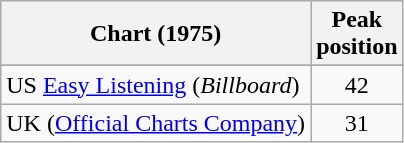<table class="wikitable">
<tr>
<th>Chart (1975)</th>
<th>Peak<br>position</th>
</tr>
<tr>
</tr>
<tr>
</tr>
<tr>
<td>US <a href='#'>Easy Listening</a> (<em>Billboard</em>)</td>
<td style="text-align:center;">42</td>
</tr>
<tr>
<td>UK (<a href='#'>Official Charts Company</a>)</td>
<td align="center">31</td>
</tr>
</table>
